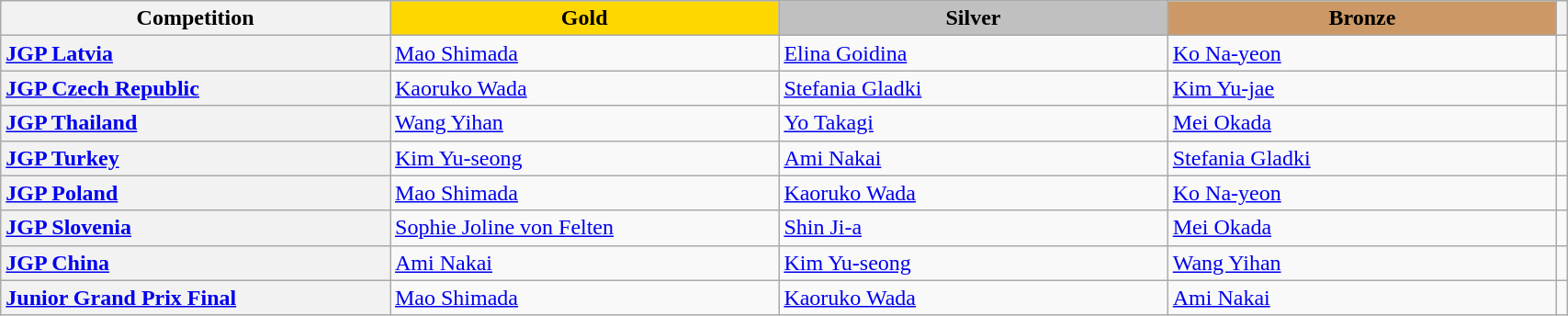<table class="wikitable unsortable" style="text-align:left; width:90%">
<tr>
<th scope="col" style="text-align:center; width:25%">Competition</th>
<td scope="col" style="text-align:center; width:25%; background:gold"><strong>Gold</strong></td>
<td scope="col" style="text-align:center; width:25%; background:silver"><strong>Silver</strong></td>
<td scope="col" style="text-align:center; width:25%; background:#c96"><strong>Bronze</strong></td>
<th scope="col" style="text-align:center"></th>
</tr>
<tr>
<th scope="row" style="text-align:left"> <a href='#'>JGP Latvia</a></th>
<td> <a href='#'>Mao Shimada</a></td>
<td> <a href='#'>Elina Goidina</a></td>
<td> <a href='#'>Ko Na-yeon</a></td>
<td></td>
</tr>
<tr>
<th scope="row" style="text-align:left"> <a href='#'>JGP Czech Republic</a></th>
<td> <a href='#'>Kaoruko Wada</a></td>
<td> <a href='#'>Stefania Gladki</a></td>
<td> <a href='#'>Kim Yu-jae</a></td>
<td></td>
</tr>
<tr>
<th scope="row" style="text-align:left"> <a href='#'>JGP Thailand</a></th>
<td> <a href='#'>Wang Yihan</a></td>
<td> <a href='#'>Yo Takagi</a></td>
<td> <a href='#'>Mei Okada</a></td>
<td></td>
</tr>
<tr>
<th scope="row" style="text-align:left"> <a href='#'>JGP Turkey</a></th>
<td> <a href='#'>Kim Yu-seong</a></td>
<td> <a href='#'>Ami Nakai</a></td>
<td> <a href='#'>Stefania Gladki</a></td>
<td></td>
</tr>
<tr>
<th scope="row" style="text-align:left"> <a href='#'>JGP Poland</a></th>
<td> <a href='#'>Mao Shimada</a></td>
<td> <a href='#'>Kaoruko Wada</a></td>
<td> <a href='#'>Ko Na-yeon</a></td>
<td></td>
</tr>
<tr>
<th scope="row" style="text-align:left"> <a href='#'>JGP Slovenia</a></th>
<td> <a href='#'>Sophie Joline von Felten</a></td>
<td> <a href='#'>Shin Ji-a</a></td>
<td> <a href='#'>Mei Okada</a></td>
<td></td>
</tr>
<tr>
<th scope="row" style="text-align:left"> <a href='#'>JGP China</a></th>
<td> <a href='#'>Ami Nakai</a></td>
<td> <a href='#'>Kim Yu-seong</a></td>
<td> <a href='#'>Wang Yihan</a></td>
<td></td>
</tr>
<tr>
<th scope="row" style="text-align:left"> <a href='#'>Junior Grand Prix Final</a></th>
<td> <a href='#'>Mao Shimada</a></td>
<td> <a href='#'>Kaoruko Wada</a></td>
<td> <a href='#'>Ami Nakai</a></td>
<td></td>
</tr>
</table>
